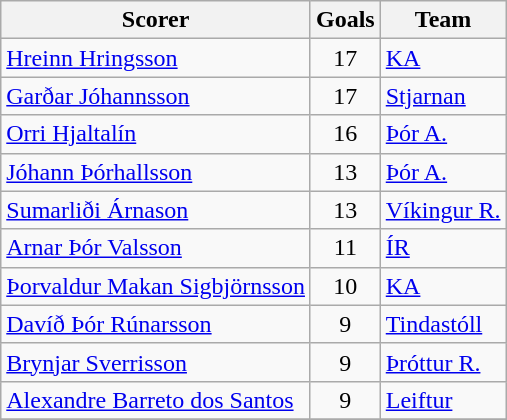<table class="wikitable">
<tr>
<th>Scorer</th>
<th>Goals</th>
<th>Team</th>
</tr>
<tr>
<td> <a href='#'>Hreinn Hringsson</a></td>
<td align=center>17</td>
<td><a href='#'>KA</a></td>
</tr>
<tr>
<td> <a href='#'>Garðar Jóhannsson</a></td>
<td align=center>17</td>
<td><a href='#'>Stjarnan</a></td>
</tr>
<tr>
<td> <a href='#'>Orri Hjaltalín</a></td>
<td align=center>16</td>
<td><a href='#'>Þór A.</a></td>
</tr>
<tr>
<td> <a href='#'>Jóhann Þórhallsson</a></td>
<td align=center>13</td>
<td><a href='#'>Þór A.</a></td>
</tr>
<tr>
<td> <a href='#'>Sumarliði Árnason</a></td>
<td align=center>13</td>
<td><a href='#'>Víkingur R.</a></td>
</tr>
<tr>
<td> <a href='#'>Arnar Þór Valsson</a></td>
<td align=center>11</td>
<td><a href='#'>ÍR</a></td>
</tr>
<tr>
<td> <a href='#'>Þorvaldur Makan Sigbjörnsson</a></td>
<td align=center>10</td>
<td><a href='#'>KA</a></td>
</tr>
<tr>
<td> <a href='#'>Davíð Þór Rúnarsson</a></td>
<td align=center>9</td>
<td><a href='#'>Tindastóll</a></td>
</tr>
<tr>
<td> <a href='#'>Brynjar Sverrisson</a></td>
<td align=center>9</td>
<td><a href='#'>Þróttur R.</a></td>
</tr>
<tr>
<td> <a href='#'>Alexandre Barreto dos Santos</a></td>
<td align=center>9</td>
<td><a href='#'>Leiftur</a></td>
</tr>
<tr>
</tr>
</table>
